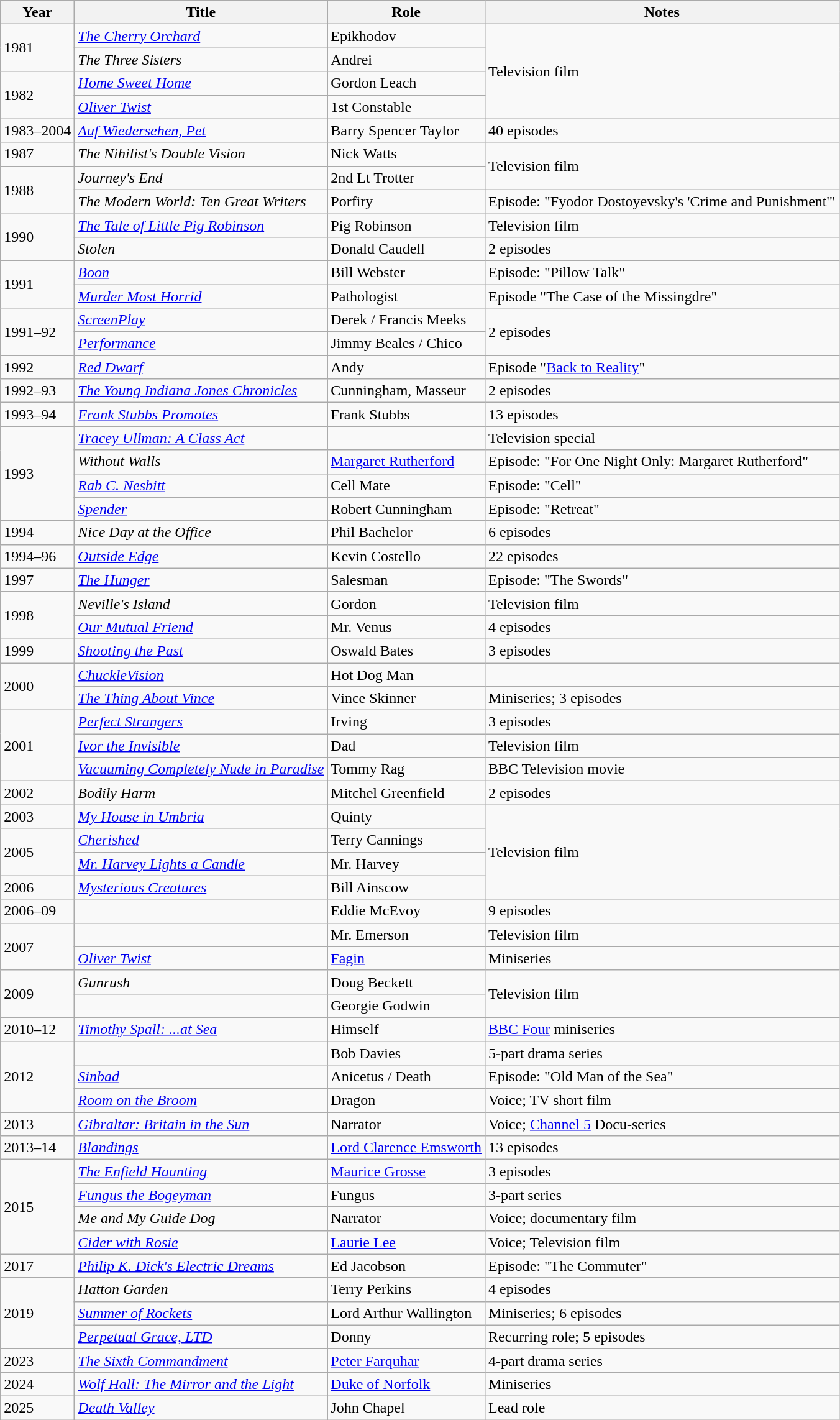<table class="wikitable sortable">
<tr>
<th>Year</th>
<th>Title</th>
<th>Role</th>
<th class=unsortable>Notes</th>
</tr>
<tr>
<td rowspan="2">1981</td>
<td><em><a href='#'>The Cherry Orchard</a></em></td>
<td>Epikhodov</td>
<td rowspan="4">Television film</td>
</tr>
<tr>
<td><em>The Three Sisters</em></td>
<td>Andrei</td>
</tr>
<tr>
<td rowspan="2">1982</td>
<td><em><a href='#'>Home Sweet Home</a></em></td>
<td>Gordon Leach</td>
</tr>
<tr>
<td><em><a href='#'>Oliver Twist</a></em></td>
<td>1st Constable</td>
</tr>
<tr>
<td>1983–2004</td>
<td><em><a href='#'>Auf Wiedersehen, Pet</a></em></td>
<td>Barry Spencer Taylor</td>
<td>40 episodes</td>
</tr>
<tr>
<td>1987</td>
<td><em>The Nihilist's Double Vision</em></td>
<td>Nick Watts</td>
<td rowspan="2">Television film</td>
</tr>
<tr>
<td rowspan="2">1988</td>
<td><em>Journey's End</em></td>
<td>2nd Lt Trotter</td>
</tr>
<tr>
<td><em>The Modern World: Ten Great Writers</em></td>
<td>Porfiry</td>
<td>Episode: "Fyodor Dostoyevsky's 'Crime and Punishment'"</td>
</tr>
<tr>
<td rowspan="2">1990</td>
<td><em><a href='#'>The Tale of Little Pig Robinson</a></em></td>
<td>Pig Robinson</td>
<td>Television film</td>
</tr>
<tr>
<td><em>Stolen</em></td>
<td>Donald Caudell</td>
<td>2 episodes</td>
</tr>
<tr>
<td rowspan="2">1991</td>
<td><em><a href='#'>Boon</a></em></td>
<td>Bill Webster</td>
<td>Episode: "Pillow Talk"</td>
</tr>
<tr>
<td><em><a href='#'>Murder Most Horrid</a></em></td>
<td>Pathologist</td>
<td>Episode "The Case of the Missingdre"</td>
</tr>
<tr>
<td rowspan="2">1991–92</td>
<td><em><a href='#'>ScreenPlay</a></em></td>
<td>Derek / Francis Meeks</td>
<td rowspan="2">2 episodes</td>
</tr>
<tr>
<td><em><a href='#'>Performance</a></em></td>
<td>Jimmy Beales / Chico</td>
</tr>
<tr>
<td>1992</td>
<td><em><a href='#'>Red Dwarf</a></em></td>
<td>Andy</td>
<td>Episode "<a href='#'>Back to Reality</a>"</td>
</tr>
<tr>
<td>1992–93</td>
<td><em><a href='#'>The Young Indiana Jones Chronicles</a></em></td>
<td>Cunningham, Masseur</td>
<td>2 episodes</td>
</tr>
<tr>
<td>1993–94</td>
<td><em><a href='#'>Frank Stubbs Promotes</a></em></td>
<td>Frank Stubbs</td>
<td>13 episodes</td>
</tr>
<tr>
<td rowspan="4">1993</td>
<td><em><a href='#'>Tracey Ullman: A Class Act</a></em></td>
<td></td>
<td>Television special</td>
</tr>
<tr>
<td><em>Without Walls</em></td>
<td><a href='#'>Margaret Rutherford</a></td>
<td>Episode: "For One Night Only: Margaret Rutherford"</td>
</tr>
<tr>
<td><em><a href='#'>Rab C. Nesbitt</a></em></td>
<td>Cell Mate</td>
<td>Episode: "Cell"</td>
</tr>
<tr>
<td><em><a href='#'>Spender</a></em></td>
<td>Robert Cunningham</td>
<td>Episode: "Retreat"</td>
</tr>
<tr>
<td>1994</td>
<td><em>Nice Day at the Office</em></td>
<td>Phil Bachelor</td>
<td>6 episodes</td>
</tr>
<tr>
<td>1994–96</td>
<td><em><a href='#'>Outside Edge</a></em></td>
<td>Kevin Costello</td>
<td>22 episodes</td>
</tr>
<tr>
<td>1997</td>
<td><em><a href='#'>The Hunger</a></em></td>
<td>Salesman</td>
<td>Episode: "The Swords"</td>
</tr>
<tr>
<td rowspan="2">1998</td>
<td><em>Neville's Island</em></td>
<td>Gordon</td>
<td>Television film</td>
</tr>
<tr>
<td><em><a href='#'>Our Mutual Friend</a></em></td>
<td>Mr. Venus</td>
<td>4 episodes</td>
</tr>
<tr>
<td>1999</td>
<td><em><a href='#'>Shooting the Past</a></em></td>
<td>Oswald Bates</td>
<td>3 episodes</td>
</tr>
<tr>
<td rowspan="2">2000</td>
<td><em><a href='#'>ChuckleVision</a></em></td>
<td>Hot Dog Man</td>
<td></td>
</tr>
<tr>
<td><em><a href='#'>The Thing About Vince</a></em></td>
<td>Vince Skinner</td>
<td>Miniseries; 3 episodes</td>
</tr>
<tr>
<td rowspan="3">2001</td>
<td><em><a href='#'>Perfect Strangers</a></em></td>
<td>Irving</td>
<td>3 episodes</td>
</tr>
<tr>
<td><em><a href='#'>Ivor the Invisible</a></em></td>
<td>Dad</td>
<td>Television film</td>
</tr>
<tr>
<td><em><a href='#'>Vacuuming Completely Nude in Paradise</a></em></td>
<td>Tommy Rag</td>
<td>BBC Television movie</td>
</tr>
<tr>
<td>2002</td>
<td><em>Bodily Harm</em></td>
<td>Mitchel Greenfield</td>
<td>2 episodes</td>
</tr>
<tr>
<td>2003</td>
<td><em><a href='#'>My House in Umbria</a></em></td>
<td>Quinty</td>
<td rowspan="4">Television film</td>
</tr>
<tr>
<td rowspan="2">2005</td>
<td><em><a href='#'>Cherished</a></em></td>
<td>Terry Cannings</td>
</tr>
<tr>
<td><em><a href='#'>Mr. Harvey Lights a Candle</a></em></td>
<td>Mr. Harvey</td>
</tr>
<tr>
<td>2006</td>
<td><em><a href='#'>Mysterious Creatures</a></em></td>
<td>Bill Ainscow</td>
</tr>
<tr>
<td>2006–09</td>
<td><em></em></td>
<td>Eddie McEvoy</td>
<td>9 episodes</td>
</tr>
<tr>
<td rowspan="2">2007</td>
<td><em></em></td>
<td>Mr. Emerson</td>
<td>Television film</td>
</tr>
<tr>
<td><em><a href='#'>Oliver Twist</a></em></td>
<td><a href='#'>Fagin</a></td>
<td>Miniseries</td>
</tr>
<tr>
<td rowspan="2">2009</td>
<td><em>Gunrush</em></td>
<td>Doug Beckett</td>
<td rowspan="2">Television film</td>
</tr>
<tr>
<td><em></em></td>
<td>Georgie Godwin</td>
</tr>
<tr>
<td>2010–12</td>
<td><em><a href='#'>Timothy Spall: ...at Sea</a></em></td>
<td>Himself</td>
<td><a href='#'>BBC Four</a> miniseries</td>
</tr>
<tr>
<td rowspan="3">2012</td>
<td><em></em></td>
<td>Bob Davies</td>
<td>5-part drama series</td>
</tr>
<tr>
<td><em><a href='#'>Sinbad</a></em></td>
<td>Anicetus / Death</td>
<td>Episode: "Old Man of the Sea"</td>
</tr>
<tr>
<td><em><a href='#'>Room on the Broom</a></em></td>
<td>Dragon</td>
<td>Voice; TV short film</td>
</tr>
<tr>
<td>2013</td>
<td><em><a href='#'>Gibraltar: Britain in the Sun</a></em></td>
<td>Narrator</td>
<td>Voice; <a href='#'>Channel 5</a> Docu-series</td>
</tr>
<tr>
<td>2013–14</td>
<td><em><a href='#'>Blandings</a></em></td>
<td><a href='#'>Lord Clarence Emsworth</a></td>
<td>13 episodes</td>
</tr>
<tr>
<td rowspan="4">2015</td>
<td><em><a href='#'>The Enfield Haunting</a></em></td>
<td><a href='#'>Maurice Grosse</a></td>
<td>3 episodes</td>
</tr>
<tr>
<td><em><a href='#'>Fungus the Bogeyman</a></em></td>
<td>Fungus</td>
<td>3-part series</td>
</tr>
<tr>
<td><em>Me and My Guide Dog</em></td>
<td>Narrator</td>
<td>Voice; documentary film</td>
</tr>
<tr>
<td><em><a href='#'>Cider with Rosie</a></em></td>
<td><a href='#'>Laurie Lee</a></td>
<td>Voice; Television film</td>
</tr>
<tr>
<td>2017</td>
<td><em><a href='#'>Philip K. Dick's Electric Dreams</a></em></td>
<td>Ed Jacobson</td>
<td>Episode: "The Commuter"</td>
</tr>
<tr>
<td rowspan="3">2019</td>
<td><em>Hatton Garden</em></td>
<td>Terry Perkins</td>
<td>4 episodes</td>
</tr>
<tr>
<td><em><a href='#'>Summer of Rockets</a></em></td>
<td>Lord Arthur Wallington</td>
<td>Miniseries; 6 episodes</td>
</tr>
<tr>
<td><em><a href='#'>Perpetual Grace, LTD</a></em></td>
<td>Donny</td>
<td>Recurring role; 5 episodes</td>
</tr>
<tr>
<td>2023</td>
<td><em><a href='#'>The Sixth Commandment</a></em></td>
<td><a href='#'>Peter Farquhar</a></td>
<td>4-part drama series</td>
</tr>
<tr>
<td>2024</td>
<td><em><a href='#'>Wolf Hall: The Mirror and the Light</a></em></td>
<td><a href='#'>Duke of Norfolk</a></td>
<td>Miniseries</td>
</tr>
<tr>
<td>2025</td>
<td><em><a href='#'>Death Valley</a></em></td>
<td>John Chapel</td>
<td>Lead role</td>
</tr>
</table>
